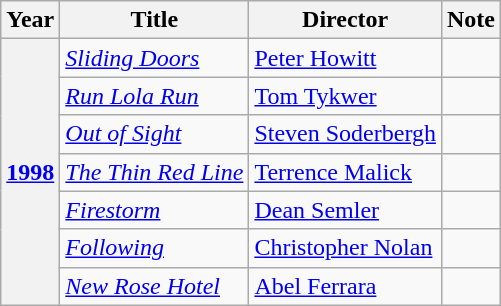<table class="wikitable">
<tr>
<th>Year</th>
<th>Title</th>
<th>Director</th>
<th>Note</th>
</tr>
<tr>
<th rowspan="8"><a href='#'>1998</a></th>
<td><em><a href='#'>Sliding Doors</a></em></td>
<td><a href='#'>Peter Howitt</a></td>
<td></td>
</tr>
<tr>
<td><em><a href='#'>Run Lola Run</a></em></td>
<td><a href='#'>Tom Tykwer</a></td>
<td></td>
</tr>
<tr>
<td><em><a href='#'>Out of Sight</a></em></td>
<td><a href='#'>Steven Soderbergh</a></td>
<td></td>
</tr>
<tr>
<td><em><a href='#'>The Thin Red Line</a></em></td>
<td><a href='#'>Terrence Malick</a></td>
<td></td>
</tr>
<tr>
<td><em><a href='#'>Firestorm</a></em></td>
<td><a href='#'>Dean Semler</a></td>
<td></td>
</tr>
<tr>
<td><em><a href='#'>Following</a></em></td>
<td><a href='#'>Christopher Nolan</a></td>
<td></td>
</tr>
<tr>
<td><em><a href='#'>New Rose Hotel</a></em></td>
<td><a href='#'>Abel Ferrara</a></td>
<td></td>
</tr>
</table>
